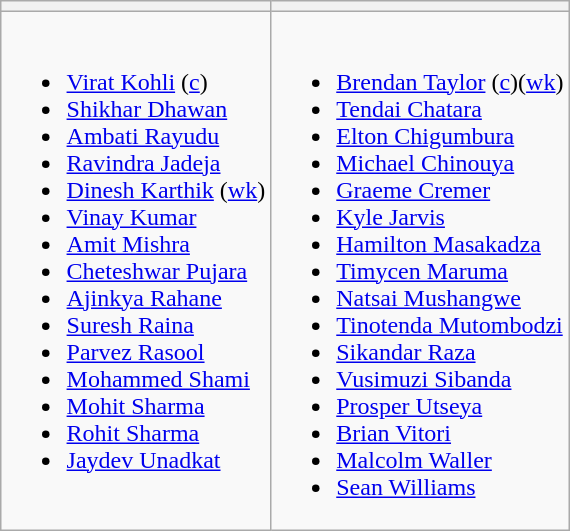<table class="wikitable" style="text-align:left; margin:auto">
<tr>
<th></th>
<th></th>
</tr>
<tr style="vertical-align:top">
<td><br><ul><li><a href='#'>Virat Kohli</a> (<a href='#'>c</a>)</li><li><a href='#'>Shikhar Dhawan</a></li><li><a href='#'>Ambati Rayudu</a></li><li><a href='#'>Ravindra Jadeja</a></li><li><a href='#'>Dinesh Karthik</a> (<a href='#'>wk</a>)</li><li><a href='#'>Vinay Kumar</a></li><li><a href='#'>Amit Mishra</a></li><li><a href='#'>Cheteshwar Pujara</a></li><li><a href='#'>Ajinkya Rahane</a></li><li><a href='#'>Suresh Raina</a></li><li><a href='#'>Parvez Rasool</a></li><li><a href='#'>Mohammed Shami</a></li><li><a href='#'>Mohit Sharma</a></li><li><a href='#'>Rohit Sharma</a></li><li><a href='#'>Jaydev Unadkat</a></li></ul></td>
<td><br><ul><li><a href='#'>Brendan Taylor</a> (<a href='#'>c</a>)(<a href='#'>wk</a>)</li><li><a href='#'>Tendai Chatara</a></li><li><a href='#'>Elton Chigumbura</a></li><li><a href='#'>Michael Chinouya</a></li><li><a href='#'>Graeme Cremer</a></li><li><a href='#'>Kyle Jarvis</a></li><li><a href='#'>Hamilton Masakadza</a></li><li><a href='#'>Timycen Maruma</a></li><li><a href='#'>Natsai Mushangwe</a></li><li><a href='#'>Tinotenda Mutombodzi</a></li><li><a href='#'>Sikandar Raza</a></li><li><a href='#'>Vusimuzi Sibanda</a></li><li><a href='#'>Prosper Utseya</a></li><li><a href='#'>Brian Vitori</a></li><li><a href='#'>Malcolm Waller</a></li><li><a href='#'>Sean Williams</a></li></ul></td>
</tr>
</table>
